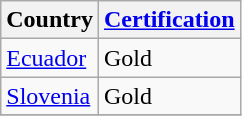<table class="wikitable sortable">
<tr>
<th>Country</th>
<th><a href='#'>Certification</a></th>
</tr>
<tr>
<td align="left"><a href='#'>Ecuador</a></td>
<td>Gold</td>
</tr>
<tr>
<td align="left"><a href='#'>Slovenia</a></td>
<td>Gold</td>
</tr>
<tr>
</tr>
</table>
